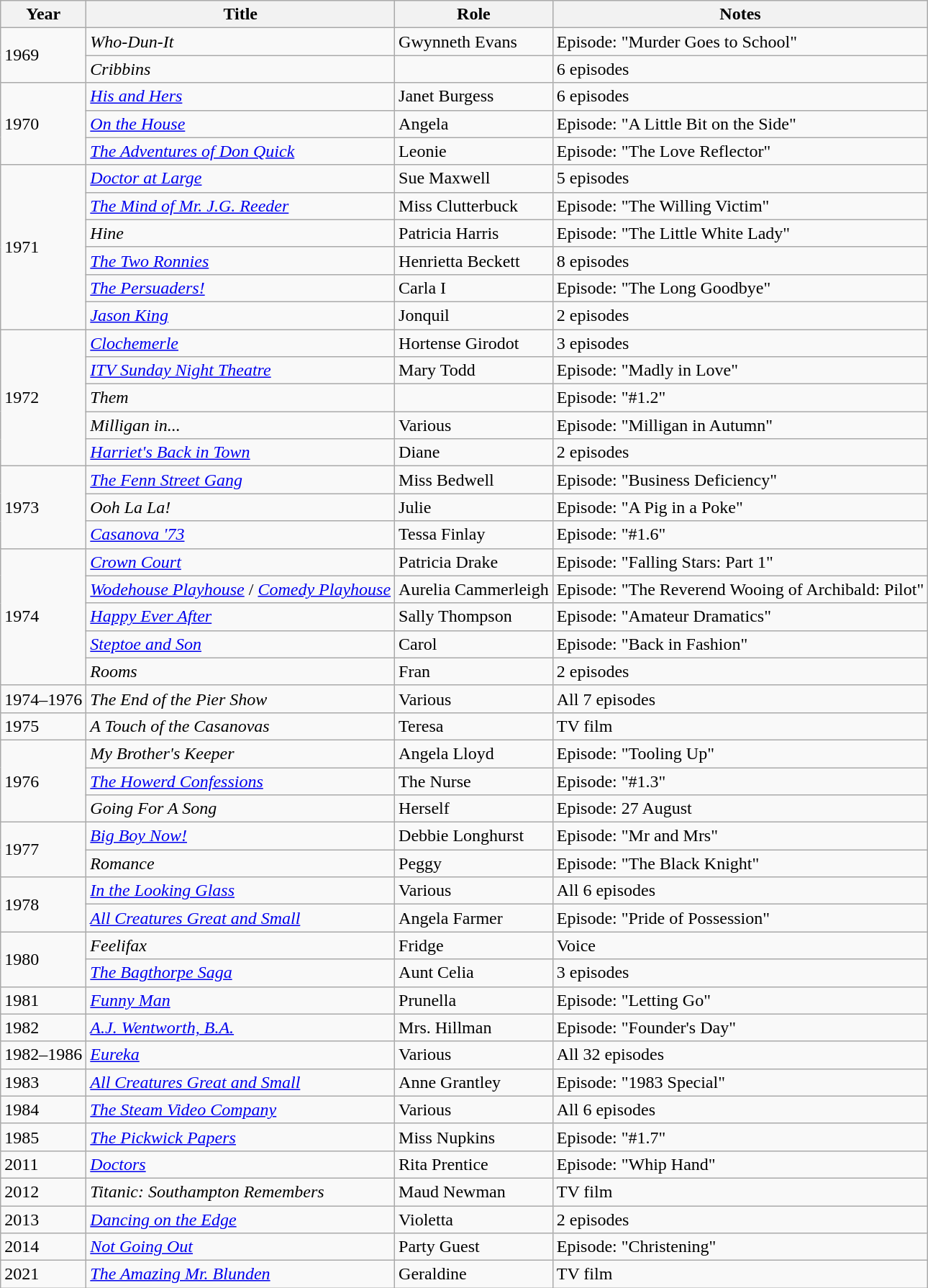<table class="wikitable sortable">
<tr>
<th>Year</th>
<th>Title</th>
<th>Role</th>
<th>Notes</th>
</tr>
<tr>
<td rowspan="2">1969</td>
<td><em>Who-Dun-It</em></td>
<td>Gwynneth Evans</td>
<td>Episode: "Murder Goes to School"</td>
</tr>
<tr>
<td><em>Cribbins</em></td>
<td></td>
<td>6 episodes</td>
</tr>
<tr>
<td rowspan="3">1970</td>
<td><em><a href='#'>His and Hers</a></em></td>
<td>Janet Burgess</td>
<td>6 episodes</td>
</tr>
<tr>
<td><em><a href='#'>On the House</a></em></td>
<td>Angela</td>
<td>Episode: "A Little Bit on the Side"</td>
</tr>
<tr>
<td><em><a href='#'>The Adventures of Don Quick</a></em></td>
<td>Leonie</td>
<td>Episode: "The Love Reflector"</td>
</tr>
<tr>
<td rowspan="6">1971</td>
<td><em><a href='#'>Doctor at Large</a></em></td>
<td>Sue Maxwell</td>
<td>5 episodes</td>
</tr>
<tr>
<td><em><a href='#'>The Mind of Mr. J.G. Reeder</a></em></td>
<td>Miss Clutterbuck</td>
<td>Episode: "The Willing Victim"</td>
</tr>
<tr>
<td><em>Hine</em></td>
<td>Patricia Harris</td>
<td>Episode: "The Little White Lady"</td>
</tr>
<tr>
<td><em><a href='#'>The Two Ronnies</a></em></td>
<td>Henrietta Beckett</td>
<td>8 episodes</td>
</tr>
<tr>
<td><em><a href='#'>The Persuaders!</a></em></td>
<td>Carla I</td>
<td>Episode: "The Long Goodbye"</td>
</tr>
<tr>
<td><em><a href='#'>Jason King</a></em></td>
<td>Jonquil</td>
<td>2 episodes</td>
</tr>
<tr>
<td rowspan="5">1972</td>
<td><em><a href='#'>Clochemerle</a></em></td>
<td>Hortense Girodot</td>
<td>3 episodes</td>
</tr>
<tr>
<td><em><a href='#'>ITV Sunday Night Theatre</a></em></td>
<td>Mary Todd</td>
<td>Episode: "Madly in Love"</td>
</tr>
<tr>
<td><em>Them</em></td>
<td></td>
<td>Episode: "#1.2"</td>
</tr>
<tr>
<td><em>Milligan in...</em></td>
<td>Various</td>
<td>Episode: "Milligan in Autumn"</td>
</tr>
<tr>
<td><em><a href='#'>Harriet's Back in Town</a></em></td>
<td>Diane</td>
<td>2 episodes</td>
</tr>
<tr>
<td rowspan="3">1973</td>
<td><em><a href='#'>The Fenn Street Gang</a></em></td>
<td>Miss Bedwell</td>
<td>Episode: "Business Deficiency"</td>
</tr>
<tr>
<td><em>Ooh La La!</em></td>
<td>Julie</td>
<td>Episode: "A Pig in a Poke"</td>
</tr>
<tr>
<td><em><a href='#'>Casanova '73</a></em></td>
<td>Tessa Finlay</td>
<td>Episode: "#1.6"</td>
</tr>
<tr>
<td rowspan="5">1974</td>
<td><em><a href='#'>Crown Court</a></em></td>
<td>Patricia Drake</td>
<td>Episode: "Falling Stars: Part 1"</td>
</tr>
<tr>
<td><em><a href='#'>Wodehouse Playhouse</a></em> / <em><a href='#'>Comedy Playhouse</a></em></td>
<td>Aurelia Cammerleigh</td>
<td>Episode: "The Reverend Wooing of Archibald: Pilot"</td>
</tr>
<tr>
<td><em><a href='#'>Happy Ever After</a></em></td>
<td>Sally Thompson</td>
<td>Episode: "Amateur Dramatics"</td>
</tr>
<tr>
<td><em><a href='#'>Steptoe and Son</a></em></td>
<td>Carol</td>
<td>Episode: "Back in Fashion"</td>
</tr>
<tr>
<td><em>Rooms</em></td>
<td>Fran</td>
<td>2 episodes</td>
</tr>
<tr>
<td>1974–1976</td>
<td><em>The End of the Pier Show</em></td>
<td>Various</td>
<td>All 7 episodes</td>
</tr>
<tr>
<td>1975</td>
<td><em>A Touch of the Casanovas</em></td>
<td>Teresa</td>
<td>TV film</td>
</tr>
<tr>
<td rowspan="3">1976</td>
<td><em>My Brother's Keeper</em></td>
<td>Angela Lloyd</td>
<td>Episode: "Tooling Up"</td>
</tr>
<tr>
<td><em><a href='#'>The Howerd Confessions</a></em></td>
<td>The Nurse</td>
<td>Episode: "#1.3"</td>
</tr>
<tr>
<td><em>Going For A Song</em></td>
<td>Herself</td>
<td>Episode: 27 August</td>
</tr>
<tr>
<td rowspan="2">1977</td>
<td><em><a href='#'>Big Boy Now!</a></em></td>
<td>Debbie Longhurst</td>
<td>Episode: "Mr and Mrs"</td>
</tr>
<tr>
<td><em>Romance</em></td>
<td>Peggy</td>
<td>Episode: "The Black Knight"</td>
</tr>
<tr>
<td rowspan="2">1978</td>
<td><em><a href='#'>In the Looking Glass</a></em></td>
<td>Various</td>
<td>All 6 episodes</td>
</tr>
<tr>
<td><em><a href='#'>All Creatures Great and Small</a></em></td>
<td>Angela Farmer</td>
<td>Episode: "Pride of Possession"</td>
</tr>
<tr>
<td rowspan="2">1980</td>
<td><em>Feelifax</em></td>
<td>Fridge</td>
<td>Voice</td>
</tr>
<tr>
<td><em><a href='#'>The Bagthorpe Saga</a></em></td>
<td>Aunt Celia</td>
<td>3 episodes</td>
</tr>
<tr>
<td>1981</td>
<td><em><a href='#'>Funny Man</a></em></td>
<td>Prunella</td>
<td>Episode: "Letting Go"</td>
</tr>
<tr>
<td>1982</td>
<td><em><a href='#'>A.J. Wentworth, B.A.</a></em></td>
<td>Mrs. Hillman</td>
<td>Episode: "Founder's Day"</td>
</tr>
<tr>
<td>1982–1986</td>
<td><em><a href='#'>Eureka</a></em></td>
<td>Various</td>
<td>All 32 episodes</td>
</tr>
<tr>
<td>1983</td>
<td><em><a href='#'>All Creatures Great and Small</a></em></td>
<td>Anne Grantley</td>
<td>Episode: "1983 Special"</td>
</tr>
<tr>
<td>1984</td>
<td><em><a href='#'>The Steam Video Company</a></em></td>
<td>Various</td>
<td>All 6 episodes</td>
</tr>
<tr>
<td>1985</td>
<td><em><a href='#'>The Pickwick Papers</a></em></td>
<td>Miss Nupkins</td>
<td>Episode: "#1.7"</td>
</tr>
<tr>
<td>2011</td>
<td><em><a href='#'>Doctors</a></em></td>
<td>Rita Prentice</td>
<td>Episode: "Whip Hand"</td>
</tr>
<tr>
<td>2012</td>
<td><em>Titanic: Southampton Remembers</em></td>
<td>Maud Newman</td>
<td>TV film</td>
</tr>
<tr>
<td>2013</td>
<td><em><a href='#'>Dancing on the Edge</a></em></td>
<td>Violetta</td>
<td>2 episodes</td>
</tr>
<tr>
<td>2014</td>
<td><em><a href='#'>Not Going Out</a></em></td>
<td>Party Guest</td>
<td>Episode: "Christening"</td>
</tr>
<tr>
<td>2021</td>
<td><em><a href='#'>The Amazing Mr. Blunden</a></em></td>
<td>Geraldine</td>
<td>TV film</td>
</tr>
</table>
